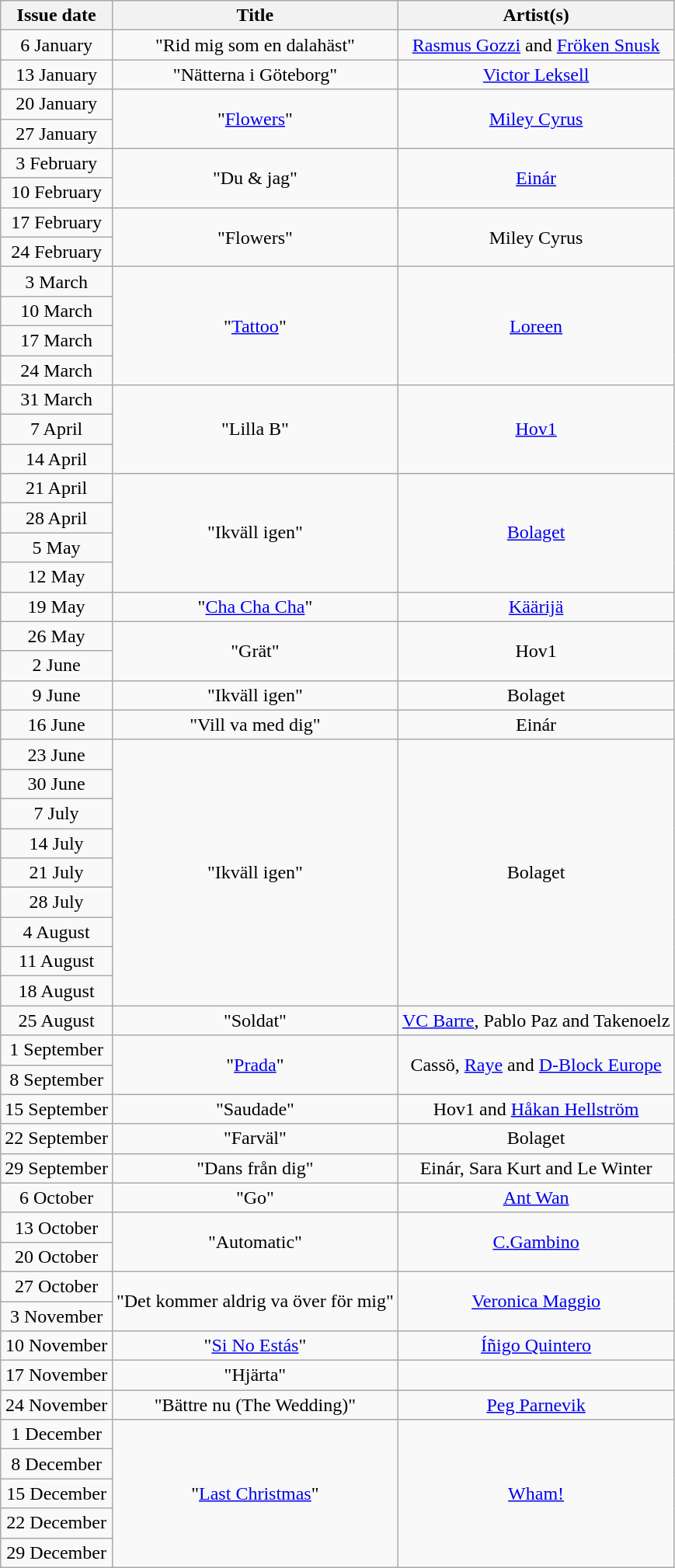<table class="wikitable" style="text-align:center;">
<tr>
<th scope="col">Issue date</th>
<th scope="col">Title</th>
<th scope="col">Artist(s)</th>
</tr>
<tr>
<td>6 January</td>
<td>"Rid mig som en dalahäst"</td>
<td><a href='#'>Rasmus Gozzi</a> and <a href='#'>Fröken Snusk</a></td>
</tr>
<tr>
<td>13 January</td>
<td>"Nätterna i Göteborg"</td>
<td><a href='#'>Victor Leksell</a></td>
</tr>
<tr>
<td>20 January</td>
<td rowspan="2">"<a href='#'>Flowers</a>"</td>
<td rowspan="2"><a href='#'>Miley Cyrus</a></td>
</tr>
<tr>
<td>27 January</td>
</tr>
<tr>
<td>3 February</td>
<td rowspan="2">"Du & jag"</td>
<td rowspan="2"><a href='#'>Einár</a></td>
</tr>
<tr>
<td>10 February</td>
</tr>
<tr>
<td>17 February</td>
<td rowspan="2">"Flowers"</td>
<td rowspan="2">Miley Cyrus</td>
</tr>
<tr>
<td>24 February</td>
</tr>
<tr>
<td>3 March</td>
<td rowspan="4">"<a href='#'>Tattoo</a>"</td>
<td rowspan="4"><a href='#'>Loreen</a></td>
</tr>
<tr>
<td>10 March</td>
</tr>
<tr>
<td>17 March</td>
</tr>
<tr>
<td>24 March</td>
</tr>
<tr>
<td>31 March</td>
<td rowspan="3">"Lilla B"</td>
<td rowspan="3"><a href='#'>Hov1</a></td>
</tr>
<tr>
<td>7 April</td>
</tr>
<tr>
<td>14 April</td>
</tr>
<tr>
<td>21 April</td>
<td rowspan="4">"Ikväll igen"</td>
<td rowspan="4"><a href='#'>Bolaget</a></td>
</tr>
<tr>
<td>28 April</td>
</tr>
<tr>
<td>5 May</td>
</tr>
<tr>
<td>12 May</td>
</tr>
<tr>
<td>19 May</td>
<td>"<a href='#'>Cha Cha Cha</a>"</td>
<td><a href='#'>Käärijä</a></td>
</tr>
<tr>
<td>26 May</td>
<td rowspan="2">"Grät"</td>
<td rowspan="2">Hov1</td>
</tr>
<tr>
<td>2 June</td>
</tr>
<tr>
<td>9 June</td>
<td>"Ikväll igen"</td>
<td>Bolaget</td>
</tr>
<tr>
<td>16 June</td>
<td>"Vill va med dig"</td>
<td>Einár</td>
</tr>
<tr>
<td>23 June</td>
<td rowspan="9">"Ikväll igen"</td>
<td rowspan="9">Bolaget</td>
</tr>
<tr>
<td>30 June</td>
</tr>
<tr>
<td>7 July</td>
</tr>
<tr>
<td>14 July</td>
</tr>
<tr>
<td>21 July</td>
</tr>
<tr>
<td>28 July</td>
</tr>
<tr>
<td>4 August</td>
</tr>
<tr>
<td>11 August</td>
</tr>
<tr>
<td>18 August</td>
</tr>
<tr>
<td>25 August</td>
<td>"Soldat"</td>
<td><a href='#'>VC Barre</a>, Pablo Paz and Takenoelz</td>
</tr>
<tr>
<td>1 September</td>
<td rowspan="2">"<a href='#'>Prada</a>"</td>
<td rowspan="2">Cassö, <a href='#'>Raye</a> and <a href='#'>D-Block Europe</a></td>
</tr>
<tr>
<td>8 September</td>
</tr>
<tr>
<td>15 September</td>
<td>"Saudade"</td>
<td>Hov1 and <a href='#'>Håkan Hellström</a></td>
</tr>
<tr>
<td>22 September</td>
<td>"Farväl"</td>
<td>Bolaget</td>
</tr>
<tr>
<td>29 September</td>
<td>"Dans från dig"</td>
<td>Einár, Sara Kurt and Le Winter</td>
</tr>
<tr>
<td>6 October</td>
<td>"Go"</td>
<td><a href='#'>Ant Wan</a></td>
</tr>
<tr>
<td>13 October</td>
<td rowspan="2">"Automatic"</td>
<td rowspan="2"><a href='#'>C.Gambino</a></td>
</tr>
<tr>
<td>20 October</td>
</tr>
<tr>
<td>27 October</td>
<td rowspan="2">"Det kommer aldrig va över för mig"</td>
<td rowspan="2"><a href='#'>Veronica Maggio</a></td>
</tr>
<tr>
<td>3 November</td>
</tr>
<tr>
<td>10 November</td>
<td>"<a href='#'>Si No Estás</a>"</td>
<td><a href='#'>Íñigo Quintero</a></td>
</tr>
<tr>
<td>17 November</td>
<td>"Hjärta"</td>
<td></td>
</tr>
<tr>
<td>24 November</td>
<td>"Bättre nu (The Wedding)"</td>
<td><a href='#'>Peg Parnevik</a></td>
</tr>
<tr>
<td>1 December</td>
<td rowspan="5">"<a href='#'>Last Christmas</a>"</td>
<td rowspan="5"><a href='#'>Wham!</a></td>
</tr>
<tr>
<td>8 December</td>
</tr>
<tr>
<td>15 December</td>
</tr>
<tr>
<td>22 December</td>
</tr>
<tr>
<td>29 December</td>
</tr>
</table>
